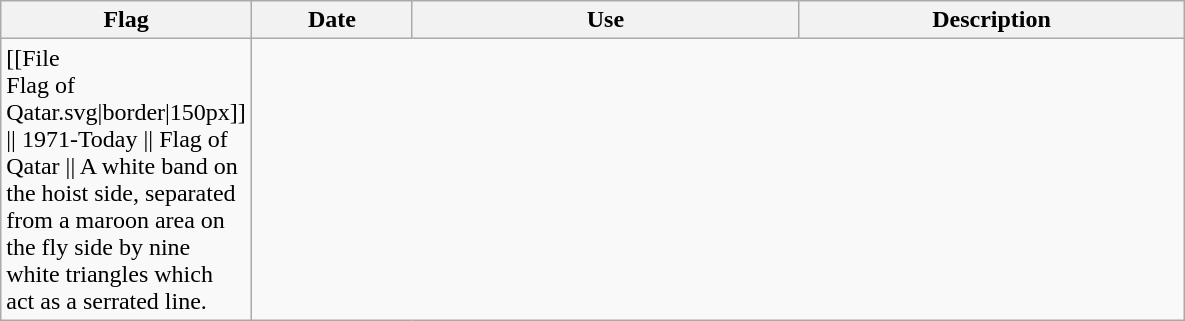<table class="wikitable">
<tr>
<th style="width:110px;">Flag</th>
<th style="width:100px;">Date</th>
<th style="width:250px;">Use</th>
<th style="width:250px;">Description</th>
</tr>
<tr>
<td>[[File<br>Flag of Qatar.svg|border|150px]] || 1971-Today || Flag of Qatar || A white band on the hoist side, separated from a maroon area on the fly side by nine white triangles which act as a serrated line.</td>
</tr>
</table>
